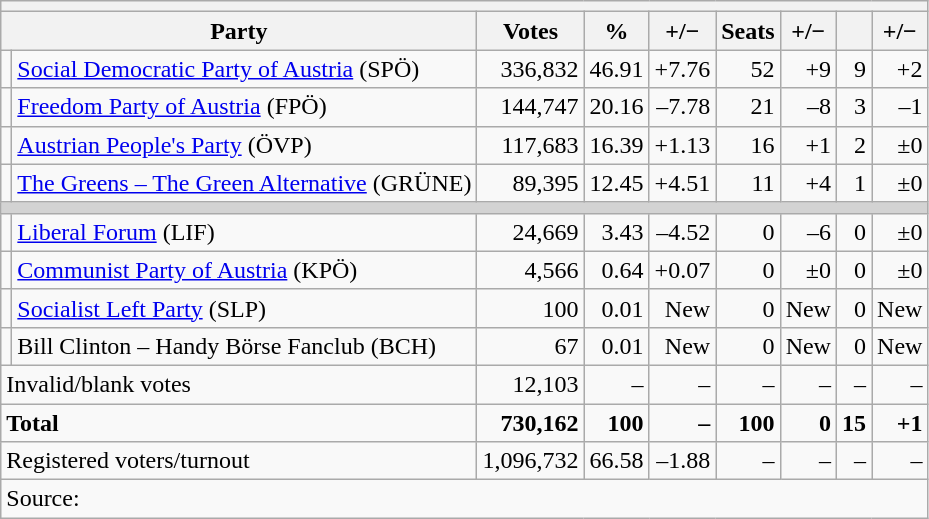<table class=wikitable style=text-align:right>
<tr>
<th colspan="9"></th>
</tr>
<tr>
<th colspan=2>Party</th>
<th>Votes</th>
<th>%</th>
<th>+/−</th>
<th>Seats</th>
<th>+/−</th>
<th></th>
<th>+/−</th>
</tr>
<tr>
<td bgcolor=></td>
<td align=left><a href='#'>Social Democratic Party of Austria</a> (SPÖ)</td>
<td>336,832</td>
<td>46.91</td>
<td>+7.76</td>
<td>52</td>
<td>+9</td>
<td>9</td>
<td>+2</td>
</tr>
<tr>
<td bgcolor=></td>
<td align=left><a href='#'>Freedom Party of Austria</a> (FPÖ)</td>
<td>144,747</td>
<td>20.16</td>
<td>–7.78</td>
<td>21</td>
<td>–8</td>
<td>3</td>
<td>–1</td>
</tr>
<tr>
<td bgcolor=></td>
<td align=left><a href='#'>Austrian People's Party</a> (ÖVP)</td>
<td>117,683</td>
<td>16.39</td>
<td>+1.13</td>
<td>16</td>
<td>+1</td>
<td>2</td>
<td>±0</td>
</tr>
<tr>
<td bgcolor=></td>
<td align=left><a href='#'>The Greens – The Green Alternative</a> (GRÜNE)</td>
<td>89,395</td>
<td>12.45</td>
<td>+4.51</td>
<td>11</td>
<td>+4</td>
<td>1</td>
<td>±0</td>
</tr>
<tr>
<td colspan=9 bgcolor=lightgrey></td>
</tr>
<tr>
<td bgcolor=></td>
<td align=left><a href='#'>Liberal Forum</a> (LIF)</td>
<td>24,669</td>
<td>3.43</td>
<td>–4.52</td>
<td>0</td>
<td>–6</td>
<td>0</td>
<td>±0</td>
</tr>
<tr>
<td bgcolor=></td>
<td align=left><a href='#'>Communist Party of Austria</a> (KPÖ)</td>
<td>4,566</td>
<td>0.64</td>
<td>+0.07</td>
<td>0</td>
<td>±0</td>
<td>0</td>
<td>±0</td>
</tr>
<tr>
<td bgcolor=></td>
<td align=left><a href='#'>Socialist Left Party</a> (SLP)</td>
<td>100</td>
<td>0.01</td>
<td>New</td>
<td>0</td>
<td>New</td>
<td>0</td>
<td>New</td>
</tr>
<tr>
<td></td>
<td align=left>Bill Clinton – Handy Börse Fanclub (BCH)</td>
<td>67</td>
<td>0.01</td>
<td>New</td>
<td>0</td>
<td>New</td>
<td>0</td>
<td>New</td>
</tr>
<tr>
<td colspan=2 align=left>Invalid/blank votes</td>
<td>12,103</td>
<td>–</td>
<td>–</td>
<td>–</td>
<td>–</td>
<td>–</td>
<td>–</td>
</tr>
<tr>
<td colspan=2 align=left><strong>Total</strong></td>
<td><strong>730,162</strong></td>
<td><strong>100</strong></td>
<td><strong>–</strong></td>
<td><strong>100</strong></td>
<td><strong>0</strong></td>
<td><strong>15</strong></td>
<td><strong>+1</strong></td>
</tr>
<tr>
<td align=left colspan=2>Registered voters/turnout</td>
<td>1,096,732</td>
<td>66.58</td>
<td>–1.88</td>
<td>–</td>
<td>–</td>
<td>–</td>
<td>–</td>
</tr>
<tr>
<td align=left colspan=9>Source: </td>
</tr>
</table>
